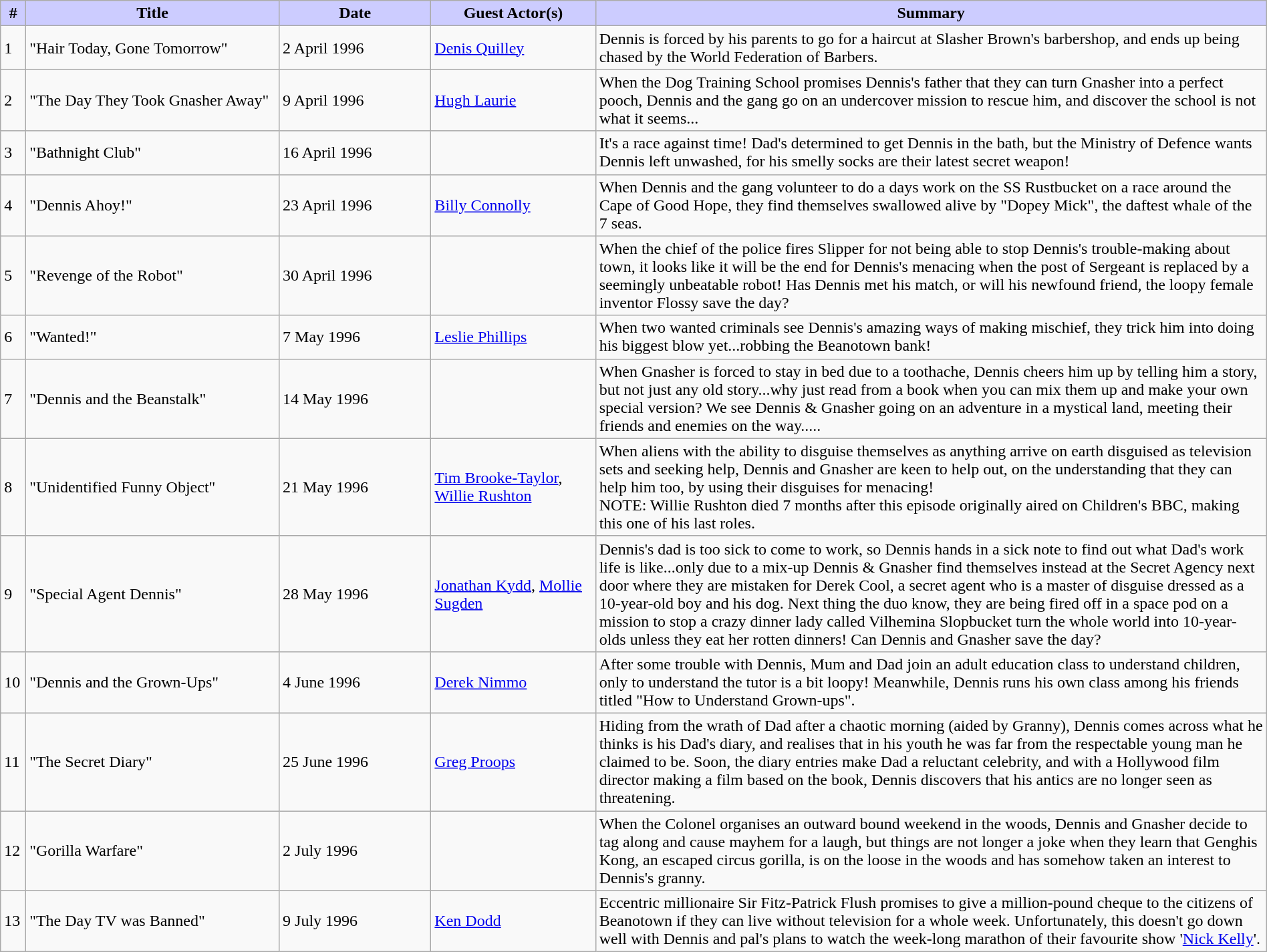<table class="wikitable" width="100%">
<tr>
<th style="background: #CCCCFF" width="2%">#</th>
<th style="background: #CCCCFF" width="20%">Title</th>
<th style="background: #CCCCFF" width="12%">Date</th>
<th style="background: #CCCCFF" width="13%">Guest Actor(s)</th>
<th style="background: #CCCCFF">Summary</th>
</tr>
<tr>
<td>1</td>
<td>"Hair Today, Gone Tomorrow"</td>
<td>2 April 1996</td>
<td><a href='#'>Denis Quilley</a></td>
<td>Dennis is forced by his parents to go for a haircut at Slasher Brown's barbershop, and ends up being chased by the World Federation of Barbers.</td>
</tr>
<tr>
<td>2</td>
<td>"The Day They Took Gnasher Away"</td>
<td>9 April 1996</td>
<td><a href='#'>Hugh Laurie</a></td>
<td>When the Dog Training School promises Dennis's father that they can turn Gnasher into a perfect pooch, Dennis and the gang go on an undercover mission to rescue him, and discover the school is not what it seems...</td>
</tr>
<tr>
<td>3</td>
<td>"Bathnight Club"</td>
<td>16 April 1996</td>
<td></td>
<td>It's a race against time! Dad's determined to get Dennis in the bath, but the Ministry of Defence wants Dennis left unwashed, for his smelly socks are their latest secret weapon!</td>
</tr>
<tr>
<td>4</td>
<td>"Dennis Ahoy!"</td>
<td>23 April 1996</td>
<td><a href='#'>Billy Connolly</a></td>
<td>When Dennis and the gang volunteer to do a days work on the SS Rustbucket on a race around the Cape of Good Hope, they find themselves swallowed alive by "Dopey Mick", the daftest whale of the 7 seas.</td>
</tr>
<tr>
<td>5</td>
<td>"Revenge of the Robot"</td>
<td>30 April 1996</td>
<td></td>
<td>When the chief of the police fires Slipper for not being able to stop Dennis's trouble-making about town, it looks like it will be the end for Dennis's menacing when the post of Sergeant is replaced by a seemingly unbeatable robot! Has Dennis met his match, or will his newfound friend, the loopy female inventor Flossy save the day?</td>
</tr>
<tr>
<td>6</td>
<td>"Wanted!"</td>
<td>7 May 1996</td>
<td><a href='#'>Leslie Phillips</a></td>
<td>When two wanted criminals see Dennis's amazing ways of making mischief, they trick him into doing his biggest blow yet...robbing the Beanotown bank!</td>
</tr>
<tr>
<td>7</td>
<td>"Dennis and the Beanstalk"</td>
<td>14 May 1996</td>
<td></td>
<td>When Gnasher is forced to stay in bed due to a toothache, Dennis cheers him up by telling him a story, but not just any old story...why just read from a book when you can mix them up and make your own special version? We see Dennis & Gnasher going on an adventure in a mystical land, meeting their friends and enemies on the way.....</td>
</tr>
<tr>
<td>8</td>
<td>"Unidentified Funny Object"</td>
<td>21 May 1996</td>
<td><a href='#'>Tim Brooke-Taylor</a>, <a href='#'>Willie Rushton</a></td>
<td>When aliens with the ability to disguise themselves as anything arrive on earth disguised as television sets and seeking help, Dennis and Gnasher are keen to help out, on the understanding that they can help him too, by using their disguises for menacing!<br>NOTE: Willie Rushton died 7 months after this episode originally aired on Children's BBC, making this one of his last roles.</td>
</tr>
<tr>
<td>9</td>
<td>"Special Agent Dennis"</td>
<td>28 May 1996</td>
<td><a href='#'>Jonathan Kydd</a>, <a href='#'>Mollie Sugden</a></td>
<td>Dennis's dad is too sick to come to work, so Dennis hands in a sick note to find out what Dad's work life is like...only due to a mix-up Dennis & Gnasher find themselves instead at the Secret Agency next door where they are mistaken for Derek Cool, a secret agent who is a master of disguise dressed as a 10-year-old boy and his dog. Next thing the duo know, they are being fired off in a space pod on a mission to stop a crazy dinner lady called Vilhemina Slopbucket turn the whole world into 10-year-olds unless they eat her rotten dinners! Can Dennis and Gnasher save the day?</td>
</tr>
<tr>
<td>10</td>
<td>"Dennis and the Grown-Ups"</td>
<td>4 June 1996</td>
<td><a href='#'>Derek Nimmo</a></td>
<td>After some trouble with Dennis, Mum and Dad join an adult education class to understand children, only to understand the tutor is a bit loopy! Meanwhile, Dennis runs his own class among his friends titled "How to Understand Grown-ups".</td>
</tr>
<tr>
<td>11</td>
<td>"The Secret Diary"</td>
<td>25 June 1996</td>
<td><a href='#'>Greg Proops</a></td>
<td>Hiding from the wrath of Dad after a chaotic morning (aided by Granny), Dennis comes across what he thinks is his Dad's diary, and realises that in his youth he was far from the respectable young man he claimed to be. Soon, the diary entries make Dad a reluctant celebrity, and with a Hollywood film director making a film based on the book, Dennis discovers that his antics are no longer seen as threatening.</td>
</tr>
<tr>
<td>12</td>
<td>"Gorilla Warfare"</td>
<td>2 July 1996</td>
<td></td>
<td>When the Colonel organises an outward bound weekend in the woods, Dennis and Gnasher decide to tag along and cause mayhem for a laugh, but things are not longer a joke when they learn that Genghis Kong, an escaped circus gorilla, is on the loose in the woods and has somehow taken an interest to Dennis's granny.</td>
</tr>
<tr>
<td>13</td>
<td>"The Day TV was Banned"</td>
<td>9 July 1996</td>
<td><a href='#'>Ken Dodd</a></td>
<td>Eccentric millionaire Sir Fitz-Patrick Flush promises to give a million-pound cheque to the citizens of Beanotown if they can live without television for a whole week. Unfortunately, this doesn't go down well with Dennis and pal's plans to watch the week-long marathon of their favourite show '<a href='#'>Nick Kelly</a>'.</td>
</tr>
</table>
